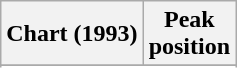<table class="wikitable sortable plainrowheaders" style="text-align:center">
<tr>
<th scope="col">Chart (1993)</th>
<th scope="col">Peak<br>position</th>
</tr>
<tr>
</tr>
<tr>
</tr>
<tr>
</tr>
<tr>
</tr>
<tr>
</tr>
<tr>
</tr>
</table>
